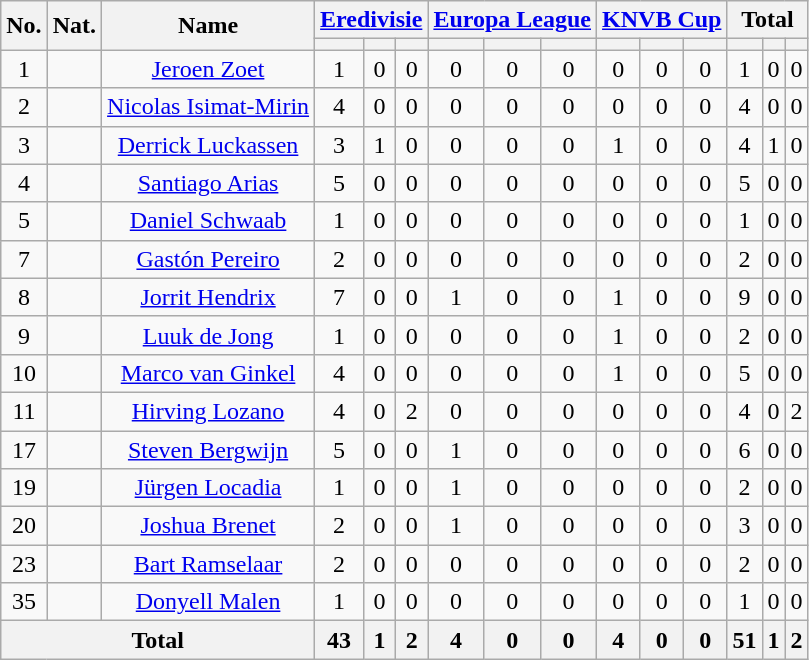<table class="wikitable sortable" style="text-align: center;">
<tr>
<th rowspan="2">No.</th>
<th rowspan="2">Nat.</th>
<th rowspan="2">Name</th>
<th colspan="3"><a href='#'>Eredivisie</a></th>
<th colspan="3"><a href='#'>Europa League</a></th>
<th colspan="3"><a href='#'>KNVB Cup</a></th>
<th colspan="3"><strong>Total</strong></th>
</tr>
<tr>
<th></th>
<th></th>
<th></th>
<th></th>
<th></th>
<th></th>
<th></th>
<th></th>
<th></th>
<th></th>
<th></th>
<th></th>
</tr>
<tr>
<td>1</td>
<td></td>
<td><a href='#'>Jeroen Zoet</a></td>
<td>1</td>
<td>0</td>
<td>0</td>
<td>0</td>
<td>0</td>
<td>0</td>
<td>0</td>
<td>0</td>
<td>0</td>
<td>1</td>
<td>0</td>
<td>0</td>
</tr>
<tr>
<td>2</td>
<td></td>
<td><a href='#'>Nicolas Isimat-Mirin</a></td>
<td>4</td>
<td>0</td>
<td>0</td>
<td>0</td>
<td>0</td>
<td>0</td>
<td>0</td>
<td>0</td>
<td>0</td>
<td>4</td>
<td>0</td>
<td>0</td>
</tr>
<tr>
<td>3</td>
<td></td>
<td><a href='#'>Derrick Luckassen</a></td>
<td>3</td>
<td>1</td>
<td>0</td>
<td>0</td>
<td>0</td>
<td>0</td>
<td>1</td>
<td>0</td>
<td>0</td>
<td>4</td>
<td>1</td>
<td>0</td>
</tr>
<tr>
<td>4</td>
<td></td>
<td><a href='#'>Santiago Arias</a></td>
<td>5</td>
<td>0</td>
<td>0</td>
<td>0</td>
<td>0</td>
<td>0</td>
<td>0</td>
<td>0</td>
<td>0</td>
<td>5</td>
<td>0</td>
<td>0</td>
</tr>
<tr>
<td>5</td>
<td></td>
<td><a href='#'>Daniel Schwaab</a></td>
<td>1</td>
<td>0</td>
<td>0</td>
<td>0</td>
<td>0</td>
<td>0</td>
<td>0</td>
<td>0</td>
<td>0</td>
<td>1</td>
<td>0</td>
<td>0</td>
</tr>
<tr>
<td>7</td>
<td></td>
<td><a href='#'>Gastón Pereiro</a></td>
<td>2</td>
<td>0</td>
<td>0</td>
<td>0</td>
<td>0</td>
<td>0</td>
<td>0</td>
<td>0</td>
<td>0</td>
<td>2</td>
<td>0</td>
<td>0</td>
</tr>
<tr>
<td>8</td>
<td></td>
<td><a href='#'>Jorrit Hendrix</a></td>
<td>7</td>
<td>0</td>
<td>0</td>
<td>1</td>
<td>0</td>
<td>0</td>
<td>1</td>
<td>0</td>
<td>0</td>
<td>9</td>
<td>0</td>
<td>0</td>
</tr>
<tr>
<td>9</td>
<td></td>
<td><a href='#'>Luuk de Jong</a></td>
<td>1</td>
<td>0</td>
<td>0</td>
<td>0</td>
<td>0</td>
<td>0</td>
<td>1</td>
<td>0</td>
<td>0</td>
<td>2</td>
<td>0</td>
<td>0</td>
</tr>
<tr>
<td>10</td>
<td></td>
<td><a href='#'>Marco van Ginkel</a></td>
<td>4</td>
<td>0</td>
<td>0</td>
<td>0</td>
<td>0</td>
<td>0</td>
<td>1</td>
<td>0</td>
<td>0</td>
<td>5</td>
<td>0</td>
<td>0</td>
</tr>
<tr>
<td>11</td>
<td></td>
<td><a href='#'>Hirving Lozano</a></td>
<td>4</td>
<td>0</td>
<td>2</td>
<td>0</td>
<td>0</td>
<td>0</td>
<td>0</td>
<td>0</td>
<td>0</td>
<td>4</td>
<td>0</td>
<td>2</td>
</tr>
<tr>
<td>17</td>
<td></td>
<td><a href='#'>Steven Bergwijn</a></td>
<td>5</td>
<td>0</td>
<td>0</td>
<td>1</td>
<td>0</td>
<td>0</td>
<td>0</td>
<td>0</td>
<td>0</td>
<td>6</td>
<td>0</td>
<td>0</td>
</tr>
<tr>
<td>19</td>
<td></td>
<td><a href='#'>Jürgen Locadia</a></td>
<td>1</td>
<td>0</td>
<td>0</td>
<td>1</td>
<td>0</td>
<td>0</td>
<td>0</td>
<td>0</td>
<td>0</td>
<td>2</td>
<td>0</td>
<td>0</td>
</tr>
<tr>
<td>20</td>
<td></td>
<td><a href='#'>Joshua Brenet</a></td>
<td>2</td>
<td>0</td>
<td>0</td>
<td>1</td>
<td>0</td>
<td>0</td>
<td>0</td>
<td>0</td>
<td>0</td>
<td>3</td>
<td>0</td>
<td>0</td>
</tr>
<tr>
<td>23</td>
<td></td>
<td><a href='#'>Bart Ramselaar</a></td>
<td>2</td>
<td>0</td>
<td>0</td>
<td>0</td>
<td>0</td>
<td>0</td>
<td>0</td>
<td>0</td>
<td>0</td>
<td>2</td>
<td>0</td>
<td>0</td>
</tr>
<tr>
<td>35</td>
<td></td>
<td><a href='#'>Donyell Malen</a></td>
<td>1</td>
<td>0</td>
<td>0</td>
<td>0</td>
<td>0</td>
<td>0</td>
<td>0</td>
<td>0</td>
<td>0</td>
<td>1</td>
<td>0</td>
<td>0</td>
</tr>
<tr>
<th colspan=3>Total</th>
<th>43</th>
<th>1</th>
<th>2</th>
<th>4</th>
<th>0</th>
<th>0</th>
<th>4</th>
<th>0</th>
<th>0</th>
<th>51</th>
<th>1</th>
<th>2</th>
</tr>
</table>
